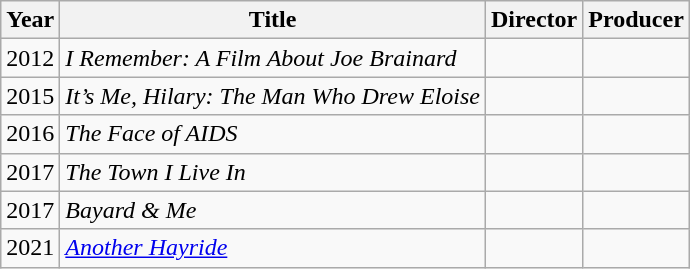<table class="wikitable plainrowheaders">
<tr>
<th>Year</th>
<th>Title</th>
<th>Director</th>
<th>Producer</th>
</tr>
<tr>
<td>2012</td>
<td><em>I Remember: A Film About Joe Brainard</em></td>
<td></td>
<td></td>
</tr>
<tr>
<td>2015</td>
<td><em>It’s Me, Hilary: The Man Who Drew Eloise</em></td>
<td></td>
<td></td>
</tr>
<tr>
<td>2016</td>
<td><em>The Face of AIDS</em></td>
<td></td>
<td></td>
</tr>
<tr>
<td>2017</td>
<td><em>The Town I Live In</em></td>
<td></td>
<td></td>
</tr>
<tr>
<td>2017</td>
<td><em>Bayard & Me</em></td>
<td></td>
<td></td>
</tr>
<tr>
<td>2021</td>
<td><em><a href='#'>Another Hayride</a></em></td>
<td></td>
<td></td>
</tr>
</table>
